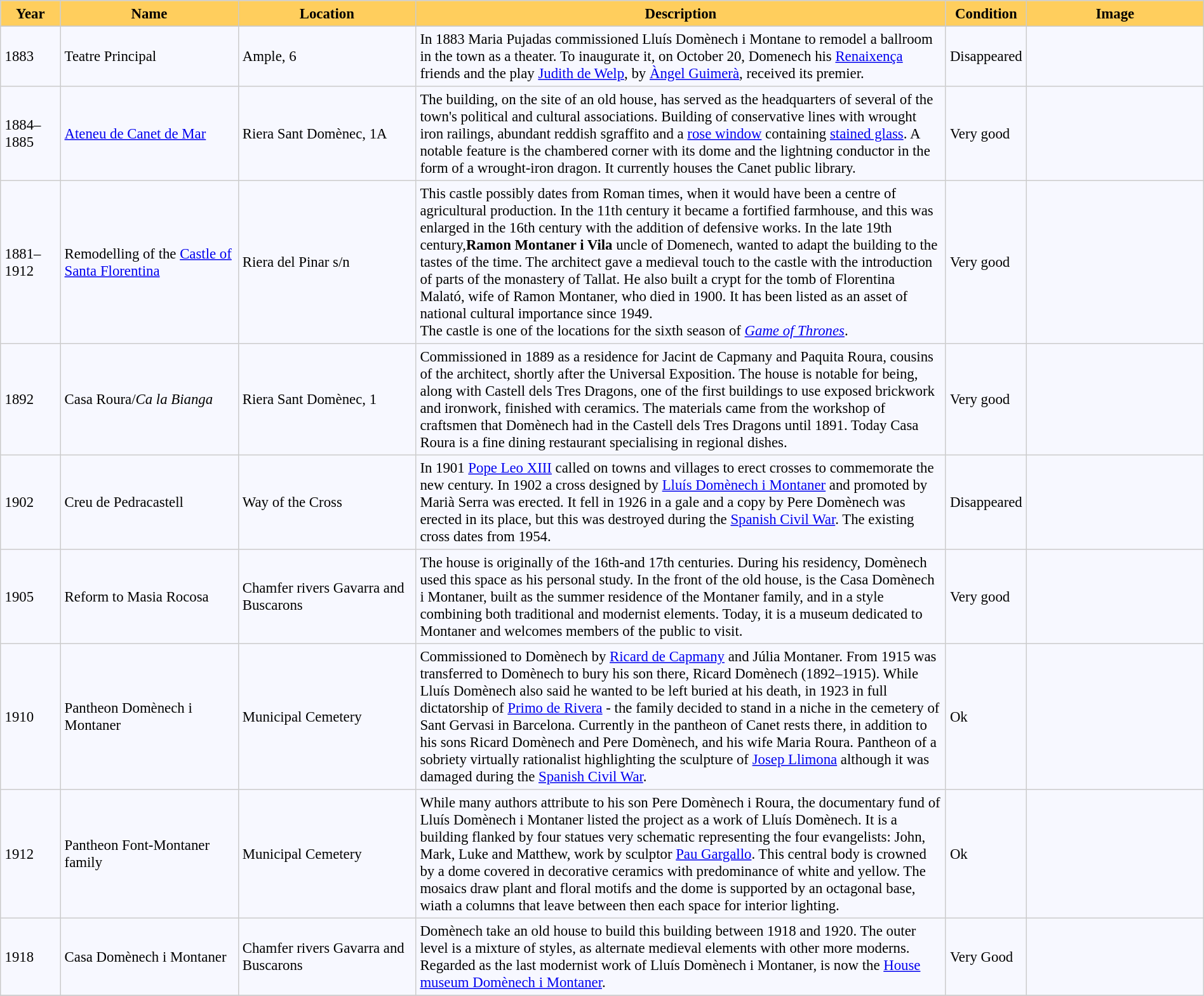<table bgcolor="#f7f8ff" cellpadding="4" cellspacing="0" border="1" style="font-size: 95%; border: #cccccc solid 1px; border-collapse: collapse;">
<tr>
<th width="5%" style="background:#ffce5d;">Year</th>
<th width="15%" style="background:#ffce5d;">Name</th>
<th width="15%" style="background:#ffce5d;">Location</th>
<th width="45%" style="background:#ffce5d;">Description</th>
<th width="5%" style="background:#ffce5d;">Condition</th>
<th width="15%" style="background:#ffce5d;">Image</th>
</tr>
<tr ---->
</tr>
<tr>
<td>1883</td>
<td>Teatre Principal</td>
<td>Ample, 6</td>
<td>In 1883 Maria Pujadas commissioned Lluís Domènech i Montane to remodel a ballroom in the town as a theater. To inaugurate it, on October 20, Domenech his <a href='#'>Renaixença</a> friends and the play <a href='#'>Judith de Welp</a>, by <a href='#'>Àngel Guimerà</a>, received its premier.</td>
<td>Disappeared</td>
</tr>
<tr>
<td>1884–1885</td>
<td><a href='#'>Ateneu de Canet de Mar</a></td>
<td>Riera Sant Domènec, 1A</td>
<td>The building, on the site of an old house, has served as the headquarters of several of the town's political and cultural associations. Building of conservative lines with wrought iron railings, abundant reddish sgraffito and a <a href='#'>rose window</a> containing <a href='#'>stained glass</a>. A notable feature is the chambered corner with its dome and the lightning conductor in the form of a wrought-iron dragon. It currently houses the Canet public library.</td>
<td>Very good</td>
<td></td>
</tr>
<tr>
<td>1881–1912</td>
<td>Remodelling of the <a href='#'>Castle of Santa Florentina</a></td>
<td>Riera del Pinar s/n</td>
<td>This castle possibly dates from Roman times, when it would have been a centre of agricultural production. In the 11th century it became a fortified farmhouse, and this was enlarged in the 16th century with the addition of defensive works. In the late 19th century,<strong>Ramon Montaner i Vila</strong> uncle of Domenech, wanted to adapt the building to the tastes of the time. The architect gave a medieval touch to the castle with the introduction of parts of the monastery of Tallat. He also built a crypt for the tomb of Florentina Malató, wife of Ramon Montaner, who died in 1900. It has been listed as an asset of national cultural importance since 1949.<br>The castle is one of the locations for the sixth season of <em><a href='#'>Game of Thrones</a></em>.</td>
<td>Very good</td>
<td></td>
</tr>
<tr>
<td>1892</td>
<td>Casa Roura/<em>Ca la Bianga</em></td>
<td>Riera Sant Domènec, 1</td>
<td>Commissioned in 1889 as a residence for Jacint de Capmany and Paquita Roura, cousins of the architect, shortly after the Universal Exposition. The house is notable for being, along with Castell dels Tres Dragons, one of the first buildings to use exposed brickwork and ironwork, finished with ceramics. The materials came from the workshop of craftsmen that Domènech had in the Castell dels Tres Dragons until 1891. Today Casa Roura is a fine dining restaurant specialising in regional dishes.</td>
<td>Very good</td>
<td></td>
</tr>
<tr>
<td>1902</td>
<td>Creu de Pedracastell</td>
<td>Way of the Cross</td>
<td>In 1901 <a href='#'>Pope Leo XIII</a> called on towns and villages to erect crosses to commemorate the new century. In 1902 a cross designed by  <a href='#'>Lluís Domènech i Montaner</a> and promoted by Marià Serra was erected. It fell in 1926 in a gale and a copy by Pere Domènech was erected in its place, but this was destroyed during the <a href='#'>Spanish Civil War</a>. The existing cross dates from 1954.</td>
<td>Disappeared</td>
<td></td>
</tr>
<tr>
<td>1905</td>
<td>Reform to Masia Rocosa</td>
<td>Chamfer rivers Gavarra and Buscarons</td>
<td>The house is originally of the 16th-and 17th centuries. During his residency, Domènech used this space as his personal study. In the front of the old house, is the Casa Domènech i Montaner, built as the summer residence of the Montaner family, and in a style combining both traditional and modernist elements. Today, it is a museum dedicated to Montaner and welcomes members of the public to visit.</td>
<td>Very good</td>
<td></td>
</tr>
<tr>
<td>1910</td>
<td>Pantheon Domènech i Montaner</td>
<td>Municipal Cemetery</td>
<td>Commissioned to Domènech by <a href='#'>Ricard de Capmany</a> and Júlia Montaner. From 1915 was transferred to Domènech to bury his son there, Ricard Domènech (1892–1915). While Lluís Domènech also said he wanted to be left buried at his death, in 1923 in full dictatorship of <a href='#'>Primo de Rivera</a> - the family decided to stand in a niche in the cemetery of Sant Gervasi in Barcelona. Currently in the pantheon of Canet rests there, in addition to his sons Ricard Domènech and Pere Domènech, and his wife Maria Roura. Pantheon of a sobriety virtually rationalist highlighting the sculpture of <a href='#'>Josep Llimona</a> although it was damaged during the <a href='#'>Spanish Civil War</a>.</td>
<td>Ok</td>
<td></td>
</tr>
<tr>
<td>1912</td>
<td>Pantheon Font-Montaner family</td>
<td>Municipal Cemetery</td>
<td>While many authors attribute to his son Pere Domènech i Roura, the documentary fund of Lluís Domènech i Montaner listed the project as a work of Lluís Domènech. It is a building flanked by four statues very schematic representing the four evangelists: John, Mark, Luke and Matthew, work by sculptor <a href='#'>Pau Gargallo</a>. This central body is crowned by a dome covered in decorative ceramics with predominance of white and yellow. The mosaics draw plant and floral motifs and the dome is supported by an octagonal base, wiath a columns that leave between then each space for interior lighting.</td>
<td>Ok</td>
<td></td>
</tr>
<tr>
<td>1918</td>
<td>Casa Domènech i Montaner</td>
<td>Chamfer rivers Gavarra and Buscarons</td>
<td>Domènech take an old house to build this building between 1918 and 1920. The outer level is a mixture of styles, as alternate medieval elements with other more moderns. Regarded as the last modernist work of Lluís Domènech i Montaner, is now the <a href='#'>House museum Domènech i Montaner</a>.</td>
<td>Very Good</td>
<td></td>
</tr>
<tr>
</tr>
</table>
